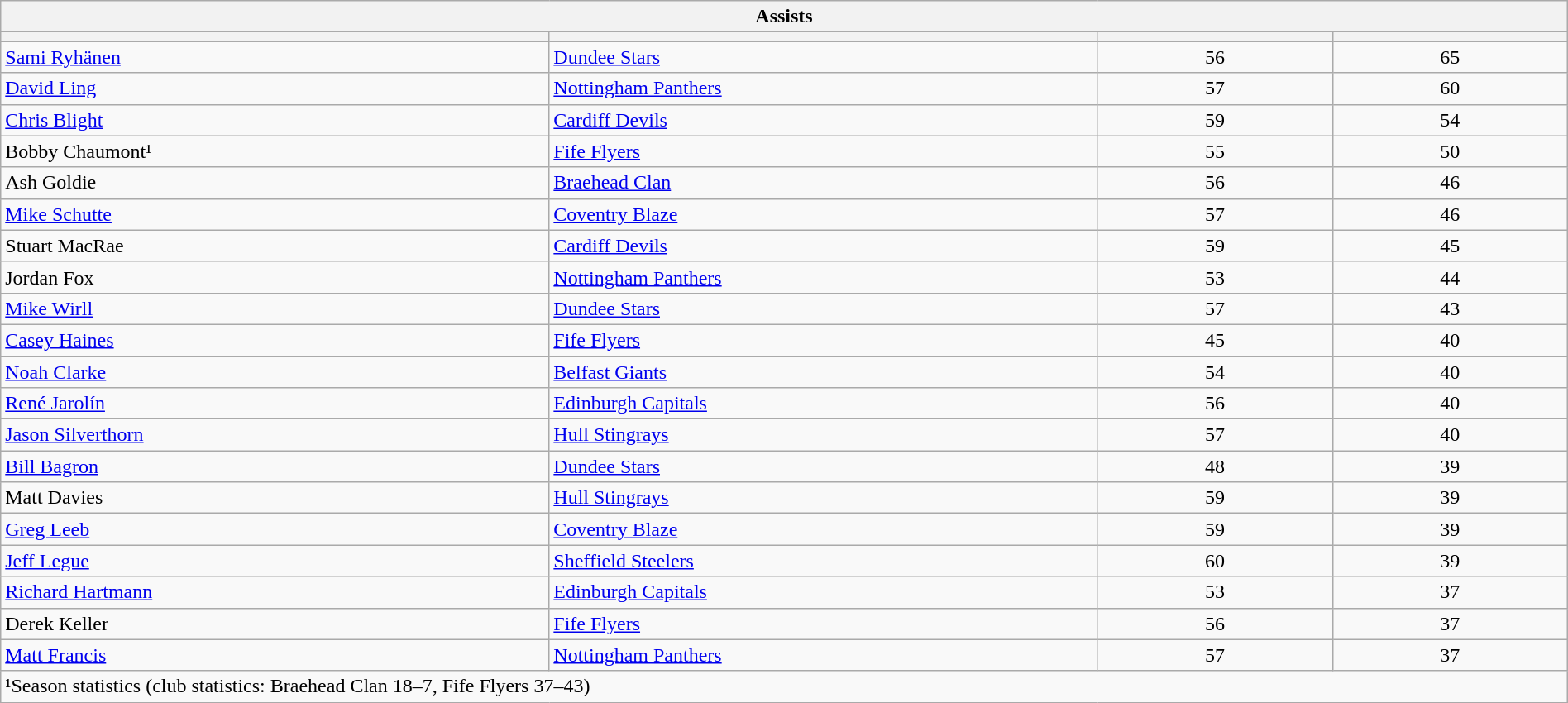<table class="wikitable collapsible collapsed" style="width: 100%">
<tr>
<th colspan=4>Assists</th>
</tr>
<tr>
<th width="35%"></th>
<th width="35%"></th>
<th width="15%"></th>
<th width="15%"></th>
</tr>
<tr align=center>
<td align=left> <a href='#'>Sami Ryhänen</a></td>
<td align=left><a href='#'>Dundee Stars</a></td>
<td>56</td>
<td>65</td>
</tr>
<tr align=center>
<td align=left> <a href='#'>David Ling</a></td>
<td align=left><a href='#'>Nottingham Panthers</a></td>
<td>57</td>
<td>60</td>
</tr>
<tr align=center>
<td align=left> <a href='#'>Chris Blight</a></td>
<td align=left><a href='#'>Cardiff Devils</a></td>
<td>59</td>
<td>54</td>
</tr>
<tr align=center>
<td align=left> Bobby Chaumont¹</td>
<td align=left><a href='#'>Fife Flyers</a></td>
<td>55</td>
<td>50</td>
</tr>
<tr align=center>
<td align=left> Ash Goldie</td>
<td align=left><a href='#'>Braehead Clan</a></td>
<td>56</td>
<td>46</td>
</tr>
<tr align=center>
<td align=left> <a href='#'>Mike Schutte</a></td>
<td align=left><a href='#'>Coventry Blaze</a></td>
<td>57</td>
<td>46</td>
</tr>
<tr align=center>
<td align=left> Stuart MacRae</td>
<td align=left><a href='#'>Cardiff Devils</a></td>
<td>59</td>
<td>45</td>
</tr>
<tr align=center>
<td align=left> Jordan Fox</td>
<td align=left><a href='#'>Nottingham Panthers</a></td>
<td>53</td>
<td>44</td>
</tr>
<tr align=center>
<td align=left> <a href='#'>Mike Wirll</a></td>
<td align=left><a href='#'>Dundee Stars</a></td>
<td>57</td>
<td>43</td>
</tr>
<tr align=center>
<td align=left> <a href='#'>Casey Haines</a></td>
<td align=left><a href='#'>Fife Flyers</a></td>
<td>45</td>
<td>40</td>
</tr>
<tr align=center>
<td align=left> <a href='#'>Noah Clarke</a></td>
<td align=left><a href='#'>Belfast Giants</a></td>
<td>54</td>
<td>40</td>
</tr>
<tr align=center>
<td align=left> <a href='#'>René Jarolín</a></td>
<td align=left><a href='#'>Edinburgh Capitals</a></td>
<td>56</td>
<td>40</td>
</tr>
<tr align=center>
<td align=left> <a href='#'>Jason Silverthorn</a></td>
<td align=left><a href='#'>Hull Stingrays</a></td>
<td>57</td>
<td>40</td>
</tr>
<tr align=center>
<td align=left> <a href='#'>Bill Bagron</a></td>
<td align=left><a href='#'>Dundee Stars</a></td>
<td>48</td>
<td>39</td>
</tr>
<tr align=center>
<td align=left> Matt Davies</td>
<td align=left><a href='#'>Hull Stingrays</a></td>
<td>59</td>
<td>39</td>
</tr>
<tr align=center>
<td align=left> <a href='#'>Greg Leeb</a></td>
<td align=left><a href='#'>Coventry Blaze</a></td>
<td>59</td>
<td>39</td>
</tr>
<tr align=center>
<td align=left> <a href='#'>Jeff Legue</a></td>
<td align=left><a href='#'>Sheffield Steelers</a></td>
<td>60</td>
<td>39</td>
</tr>
<tr align=center>
<td align=left> <a href='#'>Richard Hartmann</a></td>
<td align=left><a href='#'>Edinburgh Capitals</a></td>
<td>53</td>
<td>37</td>
</tr>
<tr align=center>
<td align=left> Derek Keller</td>
<td align=left><a href='#'>Fife Flyers</a></td>
<td>56</td>
<td>37</td>
</tr>
<tr align=center>
<td align=left> <a href='#'>Matt Francis</a></td>
<td align=left><a href='#'>Nottingham Panthers</a></td>
<td>57</td>
<td>37</td>
</tr>
<tr>
<td colspan=4>¹Season statistics (club statistics: Braehead Clan 18–7, Fife Flyers 37–43)</td>
</tr>
</table>
